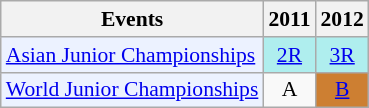<table class="wikitable" style="font-size: 90%; text-align:center">
<tr>
<th>Events</th>
<th>2011</th>
<th>2012</th>
</tr>
<tr>
<td bgcolor="#ECF2FF"; align="left"><a href='#'>Asian Junior Championships</a></td>
<td bgcolor=AFEEEE><a href='#'>2R</a></td>
<td bgcolor=AFEEEE><a href='#'>3R</a></td>
</tr>
<tr>
<td bgcolor="#ECF2FF"; align="left"><a href='#'>World Junior Championships</a></td>
<td>A</td>
<td bgcolor=CD7F32><a href='#'>B</a></td>
</tr>
</table>
